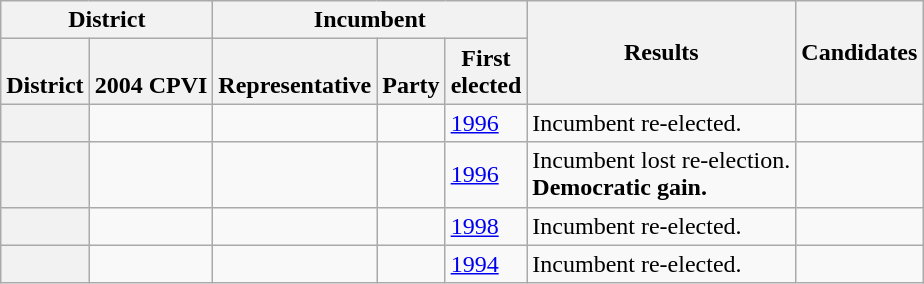<table class="wikitable sortable">
<tr>
<th colspan=2>District</th>
<th colspan=3>Incumbent</th>
<th rowspan=2>Results</th>
<th rowspan=2>Candidates</th>
</tr>
<tr valign=bottom>
<th>District</th>
<th>2004 CPVI</th>
<th>Representative</th>
<th>Party</th>
<th>First<br>elected</th>
</tr>
<tr>
<th></th>
<td></td>
<td></td>
<td></td>
<td><a href='#'>1996</a></td>
<td>Incumbent re-elected.</td>
<td nowrap></td>
</tr>
<tr>
<th></th>
<td></td>
<td></td>
<td></td>
<td><a href='#'>1996</a></td>
<td>Incumbent lost re-election.<br><strong>Democratic gain.</strong></td>
<td nowrap></td>
</tr>
<tr>
<th></th>
<td></td>
<td></td>
<td></td>
<td><a href='#'>1998</a></td>
<td>Incumbent re-elected.</td>
<td nowrap></td>
</tr>
<tr>
<th></th>
<td></td>
<td></td>
<td></td>
<td><a href='#'>1994</a></td>
<td>Incumbent re-elected.</td>
<td nowrap></td>
</tr>
</table>
